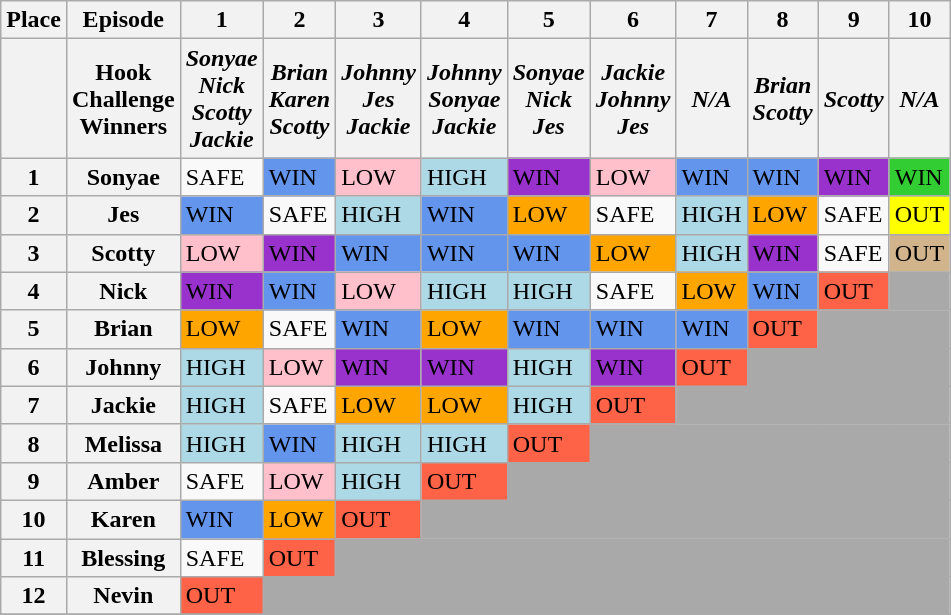<table class="wikitable" align=>
<tr>
<th>Place</th>
<th><strong>Episode</strong></th>
<th>1</th>
<th>2</th>
<th>3</th>
<th>4</th>
<th>5</th>
<th>6</th>
<th>7</th>
<th>8</th>
<th>9</th>
<th>10</th>
</tr>
<tr>
<th></th>
<th>Hook<br>Challenge<br>Winners<br></th>
<th><em>Sonyae<br>Nick<br>Scotty<br>Jackie</em></th>
<th><em>Brian<br>Karen<br>Scotty</em></th>
<th><em>Johnny<br>Jes<br>Jackie</em></th>
<th><em>Johnny<br>Sonyae<br>Jackie</em></th>
<th><em>Sonyae<br>Nick<br>Jes</em></th>
<th><em>Jackie<br>Johnny<br>Jes</em></th>
<th><em>N/A</em></th>
<th><em>Brian<br>Scotty</em></th>
<th><em>Scotty</em></th>
<th><em>N/A</em></th>
</tr>
<tr>
<th>1</th>
<th>Sonyae</th>
<td>SAFE</td>
<td style = "background:cornflowerblue;">WIN</td>
<td style = "background:pink;">LOW</td>
<td style = "background:lightblue;">HIGH</td>
<td style = "background:darkorchid;">WIN</td>
<td style = "background:pink;">LOW</td>
<td style = "background:cornflowerblue;">WIN</td>
<td style = "background:cornflowerblue;">WIN</td>
<td style = "background:darkorchid;">WIN</td>
<td style = "background:limegreen;">WIN</td>
</tr>
<tr>
<th>2</th>
<th>Jes</th>
<td style = "background:cornflowerblue;">WIN</td>
<td>SAFE</td>
<td style = "background:lightblue;">HIGH</td>
<td style = "background:cornflowerblue;">WIN</td>
<td style = "background:orange;">LOW</td>
<td>SAFE</td>
<td style = "background:lightblue;">HIGH</td>
<td style = "background:orange;">LOW</td>
<td>SAFE</td>
<td style = "background:yellow;">OUT</td>
</tr>
<tr>
<th>3</th>
<th>Scotty</th>
<td style = "background:pink;">LOW</td>
<td style = "background:darkorchid;">WIN</td>
<td style = "background:cornflowerblue;">WIN</td>
<td style = "background:cornflowerblue;">WIN</td>
<td style = "background:cornflowerblue;">WIN</td>
<td style = "background:orange;">LOW</td>
<td style = "background:lightblue;">HIGH</td>
<td style = "background:darkorchid;">WIN</td>
<td>SAFE</td>
<td style = "background:tan;">OUT</td>
</tr>
<tr>
<th>4</th>
<th>Nick</th>
<td style = "background:darkorchid;">WIN</td>
<td style = "background:cornflowerblue;">WIN</td>
<td style = "background:pink;">LOW</td>
<td style = "background:lightblue;">HIGH</td>
<td style = "background:lightblue;">HIGH</td>
<td>SAFE</td>
<td style = "background:orange;">LOW</td>
<td style = "background:cornflowerblue;">WIN</td>
<td style="background:tomato;">OUT</td>
<td colspan=1 style="background:darkgray;"></td>
</tr>
<tr>
<th>5</th>
<th>Brian</th>
<td style = "background:orange;">LOW</td>
<td>SAFE</td>
<td style = "background:cornflowerblue;">WIN</td>
<td style = "background:orange;">LOW</td>
<td style = "background:cornflowerblue;">WIN</td>
<td style = "background:cornflowerblue;">WIN</td>
<td style = "background:cornflowerblue;">WIN</td>
<td style="background:tomato;">OUT</td>
<td colspan=2 style="background:darkgray;"></td>
</tr>
<tr>
<th>6</th>
<th>Johnny</th>
<td style = "background:lightblue;">HIGH</td>
<td style = "background:pink;">LOW</td>
<td style = "background:darkorchid;">WIN</td>
<td style = "background:darkorchid;">WIN</td>
<td style = "background:lightblue;">HIGH</td>
<td style = "background:darkorchid;">WIN</td>
<td style="background:tomato;">OUT</td>
<td colspan=3 style="background:darkgray;"></td>
</tr>
<tr>
<th>7</th>
<th>Jackie</th>
<td style = "background:lightblue;">HIGH</td>
<td>SAFE</td>
<td style = "background:orange;">LOW</td>
<td style = "background:orange;">LOW</td>
<td style = "background:lightblue;">HIGH</td>
<td style="background:tomato;">OUT</td>
<td colspan=4 style="background:darkgray;"></td>
</tr>
<tr>
<th>8</th>
<th>Melissa</th>
<td style = "background:lightblue;">HIGH</td>
<td style = "background:cornflowerblue;">WIN</td>
<td style = "background:lightblue;">HIGH</td>
<td style = "background:lightblue;">HIGH</td>
<td style="background:tomato;">OUT</td>
<td colspan=5 style="background:darkgray;"></td>
</tr>
<tr>
<th>9</th>
<th>Amber</th>
<td>SAFE</td>
<td style = "background:pink;">LOW</td>
<td style = "background:lightblue;">HIGH</td>
<td style="background:tomato;">OUT</td>
<td colspan=6 style="background:darkgray;"></td>
</tr>
<tr>
<th>10</th>
<th>Karen</th>
<td style = "background:cornflowerblue;">WIN</td>
<td style = "background:orange;">LOW</td>
<td style="background:tomato;">OUT</td>
<td colspan=7 style="background:darkgray;"></td>
</tr>
<tr>
<th>11</th>
<th>Blessing</th>
<td>SAFE</td>
<td style="background:tomato;">OUT</td>
<td colspan=8 style="background:darkgray;"></td>
</tr>
<tr>
<th>12</th>
<th>Nevin</th>
<td style="background:tomato;">OUT</td>
<td colspan=9 style="background:darkgray;"></td>
</tr>
<tr>
</tr>
</table>
